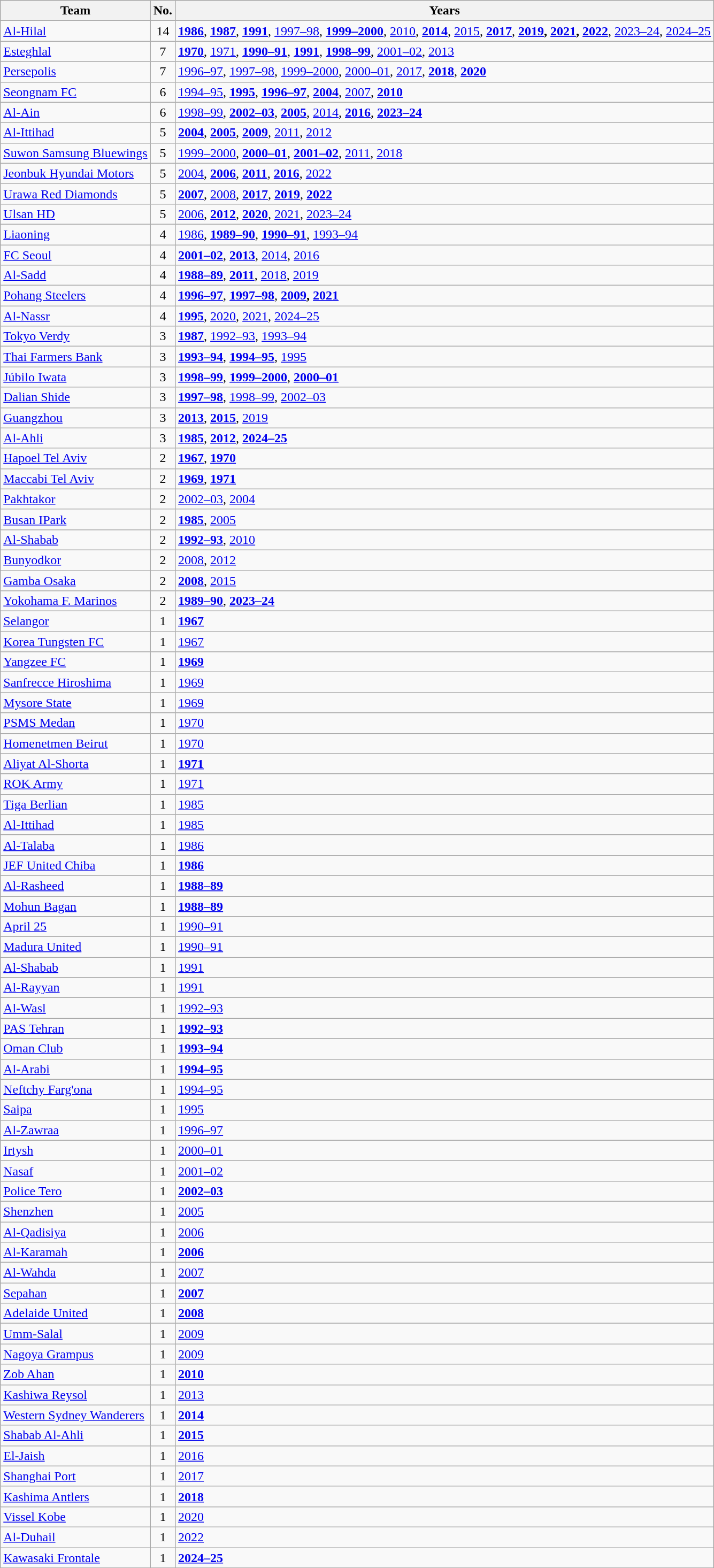<table class="wikitable sortable">
<tr>
<th>Team</th>
<th>No.</th>
<th>Years</th>
</tr>
<tr>
<td> <a href='#'>Al-Hilal</a></td>
<td align=center>14</td>
<td><strong><a href='#'>1986</a></strong>, <strong><a href='#'>1987</a></strong>, <strong><a href='#'>1991</a></strong>, <a href='#'>1997–98</a>, <strong><a href='#'>1999–2000</a></strong>, <a href='#'>2010</a>, <strong><a href='#'>2014</a></strong>, <a href='#'>2015</a>, <strong><a href='#'>2017</a></strong>, <strong><a href='#'>2019</a>, <a href='#'>2021</a>, <a href='#'>2022</a></strong>, <a href='#'>2023–24</a>, <a href='#'>2024–25</a></td>
</tr>
<tr>
<td> <a href='#'>Esteghlal</a></td>
<td align=center>7</td>
<td><strong><a href='#'>1970</a></strong>, <a href='#'>1971</a>, <strong><a href='#'>1990–91</a></strong>, <strong><a href='#'>1991</a></strong>, <strong><a href='#'>1998–99</a></strong>, <a href='#'>2001–02</a>, <a href='#'>2013</a></td>
</tr>
<tr>
<td> <a href='#'>Persepolis</a></td>
<td align=center>7</td>
<td><a href='#'>1996–97</a>, <a href='#'>1997–98</a>, <a href='#'>1999–2000</a>, <a href='#'>2000–01</a>, <a href='#'>2017</a>, <strong><a href='#'>2018</a></strong>, <strong><a href='#'>2020</a></strong></td>
</tr>
<tr>
<td> <a href='#'>Seongnam FC</a></td>
<td align=center>6</td>
<td><a href='#'>1994–95</a>, <strong><a href='#'>1995</a></strong>, <strong><a href='#'>1996–97</a></strong>, <strong><a href='#'>2004</a></strong>, <a href='#'>2007</a>, <strong><a href='#'>2010</a></strong></td>
</tr>
<tr>
<td> <a href='#'>Al-Ain</a></td>
<td align=center>6</td>
<td><a href='#'>1998–99</a>, <strong><a href='#'>2002–03</a></strong>, <strong><a href='#'>2005</a></strong>, <a href='#'>2014</a>, <strong><a href='#'>2016</a></strong>, <strong><a href='#'>2023–24</a></strong></td>
</tr>
<tr>
<td> <a href='#'>Al-Ittihad</a></td>
<td align=center>5</td>
<td><strong><a href='#'>2004</a></strong>, <strong><a href='#'>2005</a></strong>, <strong><a href='#'>2009</a></strong>, <a href='#'>2011</a>, <a href='#'>2012</a></td>
</tr>
<tr>
<td> <a href='#'>Suwon Samsung Bluewings</a></td>
<td align=center>5</td>
<td><a href='#'>1999–2000</a>, <strong><a href='#'>2000–01</a></strong>, <strong><a href='#'>2001–02</a></strong>, <a href='#'>2011</a>, <a href='#'>2018</a></td>
</tr>
<tr>
<td> <a href='#'>Jeonbuk Hyundai Motors</a></td>
<td align=center>5</td>
<td><a href='#'>2004</a>, <strong><a href='#'>2006</a></strong>, <strong><a href='#'>2011</a></strong>, <strong><a href='#'>2016</a></strong>, <a href='#'>2022</a></td>
</tr>
<tr>
<td> <a href='#'>Urawa Red Diamonds</a></td>
<td align=center>5</td>
<td><strong><a href='#'>2007</a></strong>, <a href='#'>2008</a>, <strong><a href='#'>2017</a></strong>, <strong><a href='#'>2019</a></strong>, <strong><a href='#'>2022</a></strong></td>
</tr>
<tr>
<td> <a href='#'>Ulsan HD</a></td>
<td align="center">5</td>
<td><a href='#'>2006</a>, <strong><a href='#'>2012</a></strong>, <strong><a href='#'>2020</a></strong>, <a href='#'>2021</a>, <a href='#'>2023–24</a></td>
</tr>
<tr>
<td> <a href='#'>Liaoning</a></td>
<td align=center>4</td>
<td><a href='#'>1986</a>, <strong><a href='#'>1989–90</a></strong>, <strong><a href='#'>1990–91</a></strong>, <a href='#'>1993–94</a></td>
</tr>
<tr>
<td> <a href='#'>FC Seoul</a></td>
<td align=center>4</td>
<td><strong><a href='#'>2001–02</a></strong>, <strong><a href='#'>2013</a></strong>, <a href='#'>2014</a>, <a href='#'>2016</a></td>
</tr>
<tr>
<td> <a href='#'>Al-Sadd</a></td>
<td align=center>4</td>
<td><strong><a href='#'>1988–89</a></strong>, <strong><a href='#'>2011</a></strong>, <a href='#'>2018</a>, <a href='#'>2019</a></td>
</tr>
<tr>
<td> <a href='#'>Pohang Steelers</a></td>
<td align="center">4</td>
<td><strong><a href='#'>1996–97</a></strong>, <strong><a href='#'>1997–98</a></strong>, <strong><a href='#'>2009</a>, <a href='#'>2021</a></strong></td>
</tr>
<tr>
<td> <a href='#'>Al-Nassr</a></td>
<td align="center">4</td>
<td><strong><a href='#'>1995</a></strong>, <a href='#'>2020</a>, <a href='#'>2021</a>, <a href='#'>2024–25</a></td>
</tr>
<tr>
<td> <a href='#'>Tokyo Verdy</a></td>
<td align=center>3</td>
<td><strong><a href='#'>1987</a></strong>, <a href='#'>1992–93</a>, <a href='#'>1993–94</a></td>
</tr>
<tr>
<td> <a href='#'>Thai Farmers Bank</a></td>
<td align=center>3</td>
<td><strong><a href='#'>1993–94</a></strong>, <strong><a href='#'>1994–95</a></strong>, <a href='#'>1995</a></td>
</tr>
<tr>
<td> <a href='#'>Júbilo Iwata</a></td>
<td align=center>3</td>
<td><strong><a href='#'>1998–99</a></strong>, <strong><a href='#'>1999–2000</a></strong>, <strong><a href='#'>2000–01</a></strong></td>
</tr>
<tr>
<td> <a href='#'>Dalian Shide</a></td>
<td align=center>3</td>
<td><strong><a href='#'>1997–98</a></strong>, <a href='#'>1998–99</a>, <a href='#'>2002–03</a></td>
</tr>
<tr>
<td> <a href='#'>Guangzhou</a></td>
<td align=center>3</td>
<td><strong><a href='#'>2013</a></strong>, <strong><a href='#'>2015</a></strong>, <a href='#'>2019</a></td>
</tr>
<tr>
<td> <a href='#'>Al-Ahli</a></td>
<td align=center>3</td>
<td><strong><a href='#'>1985</a></strong>, <strong><a href='#'>2012</a></strong>, <strong><a href='#'>2024–25</a></strong></td>
</tr>
<tr>
<td> <a href='#'>Hapoel Tel Aviv</a></td>
<td align=center>2</td>
<td><strong><a href='#'>1967</a></strong>, <strong><a href='#'>1970</a></strong></td>
</tr>
<tr>
<td> <a href='#'>Maccabi Tel Aviv</a></td>
<td align=center>2</td>
<td><strong><a href='#'>1969</a></strong>, <strong><a href='#'>1971</a></strong></td>
</tr>
<tr>
<td> <a href='#'>Pakhtakor</a></td>
<td align=center>2</td>
<td><a href='#'>2002–03</a>, <a href='#'>2004</a></td>
</tr>
<tr>
<td> <a href='#'>Busan IPark</a></td>
<td align=center>2</td>
<td><strong><a href='#'>1985</a></strong>, <a href='#'>2005</a></td>
</tr>
<tr>
<td> <a href='#'>Al-Shabab</a></td>
<td align=center>2</td>
<td><strong><a href='#'>1992–93</a></strong>, <a href='#'>2010</a></td>
</tr>
<tr>
<td> <a href='#'>Bunyodkor</a></td>
<td align=center>2</td>
<td><a href='#'>2008</a>, <a href='#'>2012</a></td>
</tr>
<tr>
<td> <a href='#'>Gamba Osaka</a></td>
<td align=center>2</td>
<td><strong><a href='#'>2008</a></strong>, <a href='#'>2015</a></td>
</tr>
<tr>
<td> <a href='#'>Yokohama F. Marinos</a></td>
<td align=center>2</td>
<td><strong><a href='#'>1989–90</a></strong>, <strong><a href='#'>2023–24</a></strong></td>
</tr>
<tr>
<td> <a href='#'>Selangor</a></td>
<td align=center>1</td>
<td><strong><a href='#'>1967</a></strong></td>
</tr>
<tr>
<td> <a href='#'>Korea Tungsten FC</a></td>
<td align=center>1</td>
<td><a href='#'>1967</a></td>
</tr>
<tr>
<td> <a href='#'>Yangzee FC</a></td>
<td align=center>1</td>
<td><strong><a href='#'>1969</a></strong></td>
</tr>
<tr>
<td> <a href='#'>Sanfrecce Hiroshima</a></td>
<td align=center>1</td>
<td><a href='#'>1969</a></td>
</tr>
<tr>
<td> <a href='#'>Mysore State</a></td>
<td align=center>1</td>
<td><a href='#'>1969</a></td>
</tr>
<tr>
<td> <a href='#'>PSMS Medan</a></td>
<td align=center>1</td>
<td><a href='#'>1970</a></td>
</tr>
<tr>
<td> <a href='#'>Homenetmen Beirut</a></td>
<td align=center>1</td>
<td><a href='#'>1970</a></td>
</tr>
<tr>
<td> <a href='#'>Aliyat Al-Shorta</a></td>
<td align=center>1</td>
<td><strong><a href='#'>1971</a></strong></td>
</tr>
<tr>
<td> <a href='#'>ROK Army</a></td>
<td align=center>1</td>
<td><a href='#'>1971</a></td>
</tr>
<tr>
<td> <a href='#'>Tiga Berlian</a></td>
<td align=center>1</td>
<td><a href='#'>1985</a></td>
</tr>
<tr>
<td> <a href='#'>Al-Ittihad</a></td>
<td align=center>1</td>
<td><a href='#'>1985</a></td>
</tr>
<tr>
<td> <a href='#'>Al-Talaba</a></td>
<td align=center>1</td>
<td><a href='#'>1986</a></td>
</tr>
<tr>
<td> <a href='#'>JEF United Chiba</a></td>
<td align=center>1</td>
<td><strong><a href='#'>1986</a></strong></td>
</tr>
<tr>
<td> <a href='#'>Al-Rasheed</a></td>
<td align=center>1</td>
<td><strong><a href='#'>1988–89</a></strong></td>
</tr>
<tr>
<td> <a href='#'>Mohun Bagan</a></td>
<td align=center>1</td>
<td><strong><a href='#'>1988–89</a></strong></td>
</tr>
<tr>
<td> <a href='#'>April 25</a></td>
<td align=center>1</td>
<td><a href='#'>1990–91</a></td>
</tr>
<tr>
<td> <a href='#'>Madura United</a></td>
<td align=center>1</td>
<td><a href='#'>1990–91</a></td>
</tr>
<tr>
<td> <a href='#'>Al-Shabab</a></td>
<td align=center>1</td>
<td><a href='#'>1991</a></td>
</tr>
<tr>
<td> <a href='#'>Al-Rayyan</a></td>
<td align=center>1</td>
<td><a href='#'>1991</a></td>
</tr>
<tr>
<td> <a href='#'>Al-Wasl</a></td>
<td align=center>1</td>
<td><a href='#'>1992–93</a></td>
</tr>
<tr>
<td> <a href='#'>PAS Tehran</a></td>
<td align=center>1</td>
<td><strong><a href='#'>1992–93</a></strong></td>
</tr>
<tr>
<td> <a href='#'>Oman Club</a></td>
<td align=center>1</td>
<td><strong><a href='#'>1993–94</a></strong></td>
</tr>
<tr>
<td> <a href='#'>Al-Arabi</a></td>
<td align=center>1</td>
<td><strong><a href='#'>1994–95</a></strong></td>
</tr>
<tr>
<td> <a href='#'>Neftchy Farg'ona</a></td>
<td align=center>1</td>
<td><a href='#'>1994–95</a></td>
</tr>
<tr>
<td> <a href='#'>Saipa</a></td>
<td align=center>1</td>
<td><a href='#'>1995</a></td>
</tr>
<tr>
<td> <a href='#'>Al-Zawraa</a></td>
<td align=center>1</td>
<td><a href='#'>1996–97</a></td>
</tr>
<tr>
<td> <a href='#'>Irtysh</a></td>
<td align=center>1</td>
<td><a href='#'>2000–01</a></td>
</tr>
<tr>
<td> <a href='#'>Nasaf</a></td>
<td align=center>1</td>
<td><a href='#'>2001–02</a></td>
</tr>
<tr>
<td> <a href='#'>Police Tero</a></td>
<td align=center>1</td>
<td><strong><a href='#'>2002–03</a></strong></td>
</tr>
<tr>
<td> <a href='#'>Shenzhen</a></td>
<td align=center>1</td>
<td><a href='#'>2005</a></td>
</tr>
<tr>
<td> <a href='#'>Al-Qadisiya</a></td>
<td align=center>1</td>
<td><a href='#'>2006</a></td>
</tr>
<tr>
<td> <a href='#'>Al-Karamah</a></td>
<td align=center>1</td>
<td><strong><a href='#'>2006</a></strong></td>
</tr>
<tr>
<td> <a href='#'>Al-Wahda</a></td>
<td align=center>1</td>
<td><a href='#'>2007</a></td>
</tr>
<tr>
<td> <a href='#'>Sepahan</a></td>
<td align=center>1</td>
<td><strong><a href='#'>2007</a></strong></td>
</tr>
<tr>
<td> <a href='#'>Adelaide United</a></td>
<td align=center>1</td>
<td><strong><a href='#'>2008</a></strong></td>
</tr>
<tr>
<td> <a href='#'>Umm-Salal</a></td>
<td align=center>1</td>
<td><a href='#'>2009</a></td>
</tr>
<tr>
<td> <a href='#'>Nagoya Grampus</a></td>
<td align=center>1</td>
<td><a href='#'>2009</a></td>
</tr>
<tr>
<td> <a href='#'>Zob Ahan</a></td>
<td align=center>1</td>
<td><strong><a href='#'>2010</a></strong></td>
</tr>
<tr>
<td> <a href='#'>Kashiwa Reysol</a></td>
<td align=center>1</td>
<td><a href='#'>2013</a></td>
</tr>
<tr>
<td> <a href='#'>Western Sydney Wanderers</a></td>
<td align=center>1</td>
<td><strong><a href='#'>2014</a></strong></td>
</tr>
<tr>
<td> <a href='#'>Shabab Al-Ahli</a></td>
<td align=center>1</td>
<td><strong><a href='#'>2015</a></strong></td>
</tr>
<tr>
<td> <a href='#'>El-Jaish</a></td>
<td align=center>1</td>
<td><a href='#'>2016</a></td>
</tr>
<tr>
<td> <a href='#'>Shanghai Port</a></td>
<td align=center>1</td>
<td><a href='#'>2017</a></td>
</tr>
<tr>
<td> <a href='#'>Kashima Antlers</a></td>
<td align=center>1</td>
<td><strong><a href='#'>2018</a></strong></td>
</tr>
<tr>
<td> <a href='#'>Vissel Kobe</a></td>
<td align=center>1</td>
<td><a href='#'>2020</a></td>
</tr>
<tr>
<td> <a href='#'>Al-Duhail</a></td>
<td align=center>1</td>
<td><a href='#'>2022</a></td>
</tr>
<tr>
<td> <a href='#'>Kawasaki Frontale</a></td>
<td align=center>1</td>
<td><strong><a href='#'>2024–25</a></strong></td>
</tr>
</table>
